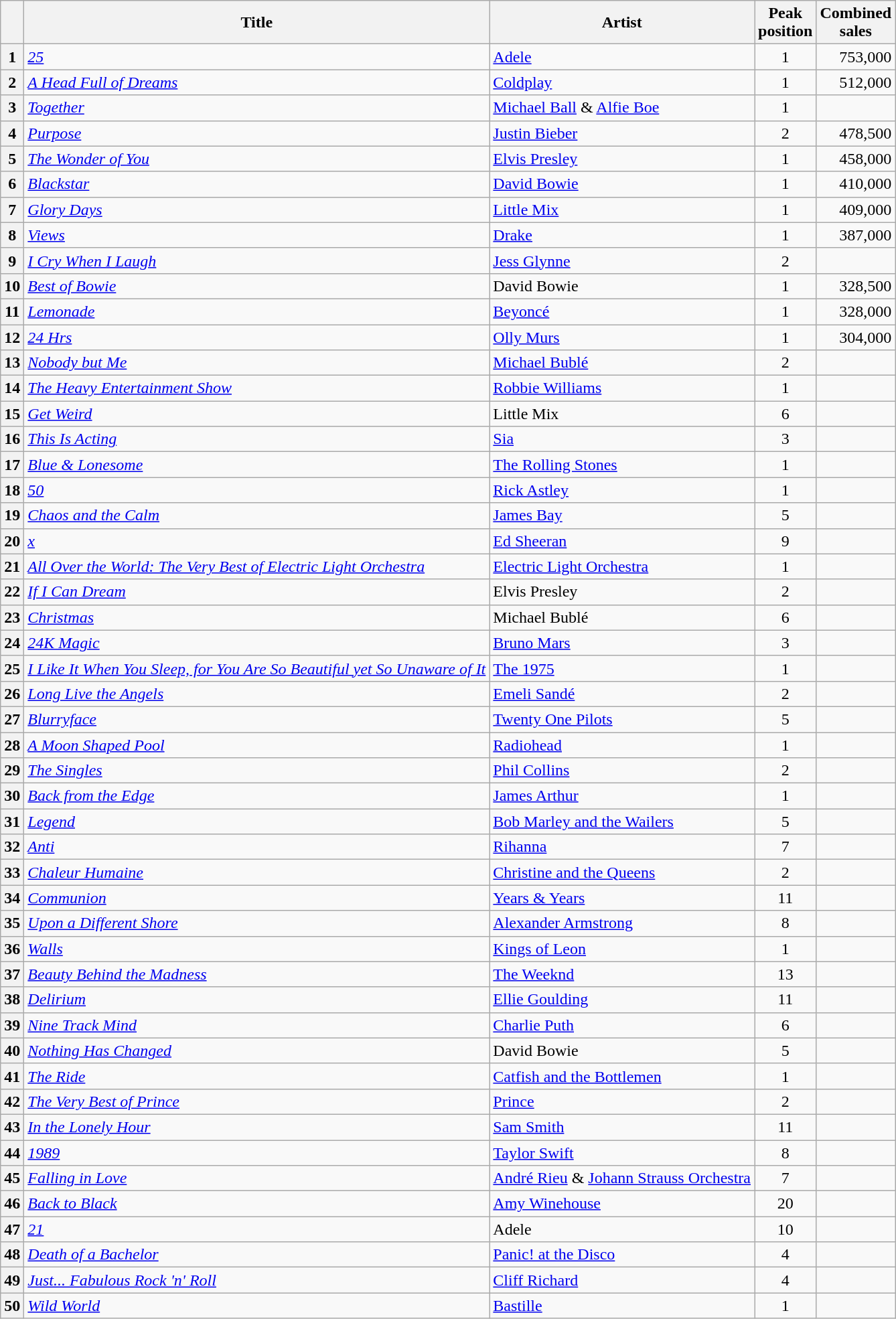<table class="wikitable plainrowheaders sortable">
<tr>
<th scope=col></th>
<th scope=col>Title</th>
<th scope=col>Artist</th>
<th scope=col>Peak<br>position</th>
<th scope=col>Combined<br>sales</th>
</tr>
<tr>
<th scope=row style="text-align:center;">1</th>
<td><em><a href='#'>25</a></em></td>
<td><a href='#'>Adele</a></td>
<td align="center">1</td>
<td align="right">753,000</td>
</tr>
<tr>
<th scope=row style="text-align:center;">2</th>
<td><em><a href='#'>A Head Full of Dreams</a></em></td>
<td><a href='#'>Coldplay</a></td>
<td align="center">1</td>
<td align="right">512,000</td>
</tr>
<tr>
<th scope=row style="text-align:center;">3</th>
<td><em><a href='#'>Together</a></em></td>
<td><a href='#'>Michael Ball</a> & <a href='#'>Alfie Boe</a></td>
<td align="center">1</td>
<td align="right"></td>
</tr>
<tr>
<th scope=row style="text-align:center;">4</th>
<td><em><a href='#'>Purpose</a></em></td>
<td><a href='#'>Justin Bieber</a></td>
<td align="center">2</td>
<td align="right">478,500</td>
</tr>
<tr>
<th scope=row style="text-align:center;">5</th>
<td><em><a href='#'>The Wonder of You</a></em></td>
<td><a href='#'>Elvis Presley</a></td>
<td align="center">1</td>
<td align="right">458,000</td>
</tr>
<tr>
<th scope=row style="text-align:center;">6</th>
<td><em><a href='#'>Blackstar</a></em></td>
<td><a href='#'>David Bowie</a></td>
<td align="center">1</td>
<td align="right">410,000</td>
</tr>
<tr>
<th scope=row style="text-align:center;">7</th>
<td><em><a href='#'>Glory Days</a></em></td>
<td><a href='#'>Little Mix</a></td>
<td align="center">1</td>
<td align="right">409,000</td>
</tr>
<tr>
<th scope=row style="text-align:center;">8</th>
<td><em><a href='#'>Views</a></em></td>
<td><a href='#'>Drake</a></td>
<td align="center">1</td>
<td align="right">387,000</td>
</tr>
<tr>
<th scope=row style="text-align:center;">9</th>
<td><em><a href='#'>I Cry When I Laugh</a></em></td>
<td><a href='#'>Jess Glynne</a></td>
<td align="center">2</td>
<td></td>
</tr>
<tr>
<th scope=row style="text-align:center;">10</th>
<td><em><a href='#'>Best of Bowie</a></em></td>
<td>David Bowie</td>
<td align="center">1</td>
<td align="right">328,500</td>
</tr>
<tr>
<th scope=row style="text-align:center;">11</th>
<td><em><a href='#'>Lemonade</a></em></td>
<td><a href='#'>Beyoncé</a></td>
<td align="center">1</td>
<td align="right">328,000</td>
</tr>
<tr>
<th scope=row style="text-align:center;">12</th>
<td><em><a href='#'>24 Hrs</a></em></td>
<td><a href='#'>Olly Murs</a></td>
<td align="center">1</td>
<td align="right">304,000</td>
</tr>
<tr>
<th scope=row style="text-align:center;">13</th>
<td><em><a href='#'>Nobody but Me</a></em></td>
<td><a href='#'>Michael Bublé</a></td>
<td align="center">2</td>
<td></td>
</tr>
<tr>
<th scope=row style="text-align:center;">14</th>
<td><em><a href='#'>The Heavy Entertainment Show</a></em></td>
<td><a href='#'>Robbie Williams</a></td>
<td align="center">1</td>
<td></td>
</tr>
<tr>
<th scope=row style="text-align:center;">15</th>
<td><em><a href='#'>Get Weird</a></em></td>
<td>Little Mix</td>
<td align="center">6</td>
<td></td>
</tr>
<tr>
<th scope=row style="text-align:center;">16</th>
<td><em><a href='#'>This Is Acting</a></em></td>
<td><a href='#'>Sia</a></td>
<td align="center">3</td>
<td></td>
</tr>
<tr>
<th scope=row style="text-align:center;">17</th>
<td><em><a href='#'>Blue & Lonesome</a></em></td>
<td><a href='#'>The Rolling Stones</a></td>
<td align="center">1</td>
<td></td>
</tr>
<tr>
<th scope=row style="text-align:center;">18</th>
<td><em><a href='#'>50</a></em></td>
<td><a href='#'>Rick Astley</a></td>
<td align="center">1</td>
<td></td>
</tr>
<tr>
<th scope=row style="text-align:center;">19</th>
<td><em><a href='#'>Chaos and the Calm</a></em></td>
<td><a href='#'>James Bay</a></td>
<td align="center">5</td>
<td></td>
</tr>
<tr>
<th scope=row style="text-align:center;">20</th>
<td><em><a href='#'>x</a></em></td>
<td><a href='#'>Ed Sheeran</a></td>
<td align="center">9</td>
<td></td>
</tr>
<tr>
<th scope=row style="text-align:center;">21</th>
<td><em><a href='#'>All Over the World: The Very Best of Electric Light Orchestra</a></em></td>
<td><a href='#'>Electric Light Orchestra</a></td>
<td align="center">1</td>
<td></td>
</tr>
<tr>
<th scope=row style="text-align:center;">22</th>
<td><em><a href='#'>If I Can Dream</a></em></td>
<td>Elvis Presley</td>
<td align="center">2</td>
<td></td>
</tr>
<tr>
<th scope=row style="text-align:center;">23</th>
<td><em><a href='#'>Christmas</a></em></td>
<td>Michael Bublé</td>
<td align="center">6</td>
<td></td>
</tr>
<tr>
<th scope=row style="text-align:center;">24</th>
<td><em><a href='#'>24K Magic</a></em></td>
<td><a href='#'>Bruno Mars</a></td>
<td align="center">3</td>
<td></td>
</tr>
<tr>
<th scope=row style="text-align:center;">25</th>
<td><em><a href='#'>I Like It When You Sleep, for You Are So Beautiful yet So Unaware of It</a></em></td>
<td><a href='#'>The 1975</a></td>
<td align="center">1</td>
<td></td>
</tr>
<tr>
<th scope=row style="text-align:center;">26</th>
<td><em><a href='#'>Long Live the Angels</a></em></td>
<td><a href='#'>Emeli Sandé</a></td>
<td align="center">2</td>
<td></td>
</tr>
<tr>
<th scope=row style="text-align:center;">27</th>
<td><em><a href='#'>Blurryface</a></em></td>
<td><a href='#'>Twenty One Pilots</a></td>
<td align="center">5</td>
<td></td>
</tr>
<tr>
<th scope=row style="text-align:center;">28</th>
<td><em><a href='#'>A Moon Shaped Pool</a></em></td>
<td><a href='#'>Radiohead</a></td>
<td align="center">1</td>
<td></td>
</tr>
<tr>
<th scope=row style="text-align:center;">29</th>
<td><em><a href='#'>The Singles</a></em></td>
<td><a href='#'>Phil Collins</a></td>
<td align="center">2</td>
<td></td>
</tr>
<tr>
<th scope=row style="text-align:center;">30</th>
<td><em><a href='#'>Back from the Edge</a></em></td>
<td><a href='#'>James Arthur</a></td>
<td align="center">1</td>
<td></td>
</tr>
<tr>
<th scope=row style="text-align:center;">31</th>
<td><em><a href='#'>Legend</a></em></td>
<td><a href='#'>Bob Marley and the Wailers</a></td>
<td align="center">5</td>
<td></td>
</tr>
<tr>
<th scope=row style="text-align:center;">32</th>
<td><em><a href='#'>Anti</a></em></td>
<td><a href='#'>Rihanna</a></td>
<td align="center">7</td>
<td></td>
</tr>
<tr>
<th scope=row style="text-align:center;">33</th>
<td><em><a href='#'>Chaleur Humaine</a></em></td>
<td><a href='#'>Christine and the Queens</a></td>
<td align="center">2</td>
<td></td>
</tr>
<tr>
<th scope=row style="text-align:center;">34</th>
<td><em><a href='#'>Communion</a></em></td>
<td><a href='#'>Years & Years</a></td>
<td align="center">11</td>
<td></td>
</tr>
<tr>
<th scope=row style="text-align:center;">35</th>
<td><em><a href='#'>Upon a Different Shore</a></em></td>
<td><a href='#'>Alexander Armstrong</a></td>
<td align="center">8</td>
<td></td>
</tr>
<tr>
<th scope=row style="text-align:center;">36</th>
<td><em><a href='#'>Walls</a></em></td>
<td><a href='#'>Kings of Leon</a></td>
<td align="center">1</td>
<td></td>
</tr>
<tr>
<th scope=row style="text-align:center;">37</th>
<td><em><a href='#'>Beauty Behind the Madness</a></em></td>
<td><a href='#'>The Weeknd</a></td>
<td align="center">13</td>
<td></td>
</tr>
<tr>
<th scope=row style="text-align:center;">38</th>
<td><em><a href='#'>Delirium</a></em></td>
<td><a href='#'>Ellie Goulding</a></td>
<td align="center">11</td>
<td></td>
</tr>
<tr>
<th scope=row style="text-align:center;">39</th>
<td><em><a href='#'>Nine Track Mind</a></em></td>
<td><a href='#'>Charlie Puth</a></td>
<td align="center">6</td>
<td></td>
</tr>
<tr>
<th scope=row style="text-align:center;">40</th>
<td><em><a href='#'>Nothing Has Changed</a></em></td>
<td>David Bowie</td>
<td align="center">5</td>
<td></td>
</tr>
<tr>
<th scope=row style="text-align:center;">41</th>
<td><em><a href='#'>The Ride</a></em></td>
<td><a href='#'>Catfish and the Bottlemen</a></td>
<td align="center">1</td>
<td></td>
</tr>
<tr>
<th scope=row style="text-align:center;">42</th>
<td><em><a href='#'>The Very Best of Prince</a></em></td>
<td><a href='#'>Prince</a></td>
<td align="center">2</td>
<td></td>
</tr>
<tr>
<th scope=row style="text-align:center;">43</th>
<td><em><a href='#'>In the Lonely Hour</a></em></td>
<td><a href='#'>Sam Smith</a></td>
<td align="center">11</td>
<td></td>
</tr>
<tr>
<th scope=row style="text-align:center;">44</th>
<td><em><a href='#'>1989</a></em></td>
<td><a href='#'>Taylor Swift</a></td>
<td align="center">8</td>
<td></td>
</tr>
<tr>
<th scope=row style="text-align:center;">45</th>
<td><em><a href='#'>Falling in Love</a></em></td>
<td><a href='#'>André Rieu</a> & <a href='#'>Johann Strauss Orchestra</a></td>
<td align="center">7</td>
<td></td>
</tr>
<tr>
<th scope=row style="text-align:center;">46</th>
<td><em><a href='#'>Back to Black</a></em></td>
<td><a href='#'>Amy Winehouse</a></td>
<td align="center">20</td>
<td></td>
</tr>
<tr>
<th scope=row style="text-align:center;">47</th>
<td><em><a href='#'>21</a></em></td>
<td>Adele</td>
<td align="center">10</td>
<td></td>
</tr>
<tr>
<th scope=row style="text-align:center;">48</th>
<td><em><a href='#'>Death of a Bachelor</a></em></td>
<td><a href='#'>Panic! at the Disco</a></td>
<td align="center">4</td>
<td></td>
</tr>
<tr>
<th scope=row style="text-align:center;">49</th>
<td><em><a href='#'>Just... Fabulous Rock 'n' Roll</a></em></td>
<td><a href='#'>Cliff Richard</a></td>
<td align="center">4</td>
<td></td>
</tr>
<tr>
<th scope=row style="text-align:center;">50</th>
<td><em><a href='#'>Wild World</a></em></td>
<td><a href='#'>Bastille</a></td>
<td align="center">1</td>
<td></td>
</tr>
</table>
